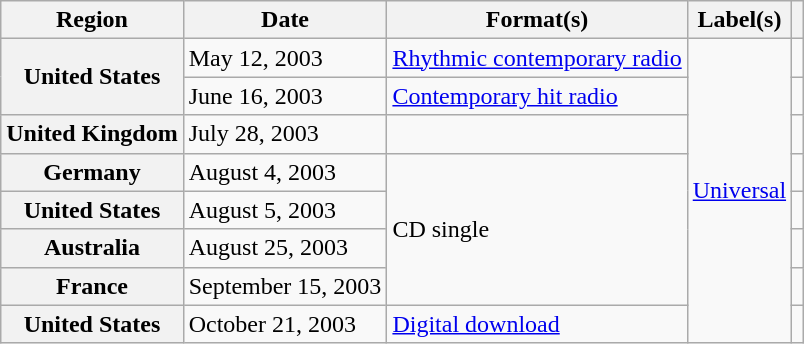<table class="wikitable plainrowheaders" style="text-align:left">
<tr>
<th scope="col">Region</th>
<th scope="col">Date</th>
<th scope="col">Format(s)</th>
<th scope="col">Label(s)</th>
<th scope="col"></th>
</tr>
<tr>
<th scope="row" rowspan="2">United States</th>
<td>May 12, 2003</td>
<td><a href='#'>Rhythmic contemporary radio</a></td>
<td rowspan="8"><a href='#'>Universal</a></td>
<td></td>
</tr>
<tr>
<td>June 16, 2003</td>
<td><a href='#'>Contemporary hit radio</a></td>
<td></td>
</tr>
<tr>
<th scope="row">United Kingdom</th>
<td>July 28, 2003</td>
<td></td>
<td></td>
</tr>
<tr>
<th scope="row">Germany</th>
<td>August 4, 2003</td>
<td rowspan="4">CD single</td>
<td></td>
</tr>
<tr>
<th scope="row">United States</th>
<td>August 5, 2003</td>
<td></td>
</tr>
<tr>
<th scope="row">Australia</th>
<td>August 25, 2003</td>
<td></td>
</tr>
<tr>
<th scope="row">France</th>
<td>September 15, 2003</td>
<td></td>
</tr>
<tr>
<th scope="row">United States</th>
<td>October 21, 2003</td>
<td><a href='#'>Digital download</a></td>
<td></td>
</tr>
</table>
